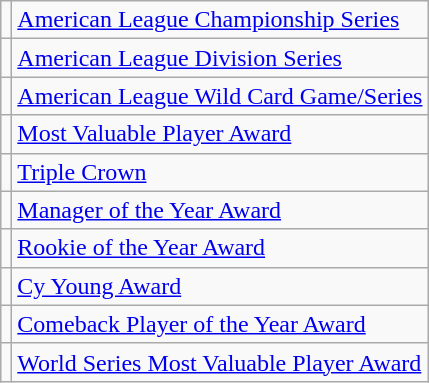<table class="wikitable">
<tr>
<td></td>
<td><a href='#'>American League Championship Series</a></td>
</tr>
<tr>
<td></td>
<td><a href='#'>American League Division Series</a></td>
</tr>
<tr>
<td></td>
<td><a href='#'>American League Wild Card Game/Series</a></td>
</tr>
<tr>
<td></td>
<td><a href='#'>Most Valuable Player Award</a></td>
</tr>
<tr>
<td></td>
<td><a href='#'>Triple Crown</a></td>
</tr>
<tr>
<td></td>
<td><a href='#'>Manager of the Year Award</a></td>
</tr>
<tr>
<td></td>
<td><a href='#'>Rookie of the Year Award</a></td>
</tr>
<tr>
<td></td>
<td><a href='#'>Cy Young Award</a></td>
</tr>
<tr>
<td></td>
<td><a href='#'>Comeback Player of the Year Award</a></td>
</tr>
<tr>
<td></td>
<td><a href='#'>World Series Most Valuable Player Award</a></td>
</tr>
</table>
